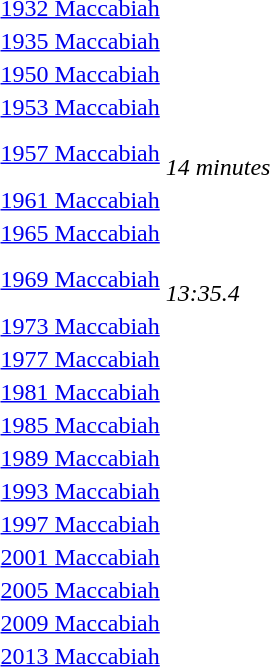<table>
<tr valign="top">
<td><a href='#'>1932 Maccabiah</a></td>
<td></td>
<td></td>
<td></td>
</tr>
<tr>
<td><a href='#'>1935 Maccabiah</a></td>
<td></td>
<td></td>
<td></td>
</tr>
<tr>
<td><a href='#'>1950 Maccabiah</a></td>
<td></td>
<td></td>
<td></td>
</tr>
<tr>
<td><a href='#'>1953 Maccabiah</a></td>
<td></td>
<td></td>
<td></td>
</tr>
<tr>
<td><a href='#'>1957 Maccabiah</a></td>
<td><br><em>14 minutes</em></td>
<td></td>
<td></td>
</tr>
<tr>
<td><a href='#'>1961 Maccabiah</a></td>
<td></td>
<td></td>
<td></td>
</tr>
<tr>
<td><a href='#'>1965 Maccabiah</a></td>
<td></td>
<td></td>
<td></td>
</tr>
<tr>
<td><a href='#'>1969 Maccabiah</a></td>
<td><br><em>13:35.4</em></td>
<td></td>
<td></td>
</tr>
<tr>
<td><a href='#'>1973 Maccabiah</a></td>
<td></td>
<td></td>
<td></td>
</tr>
<tr>
<td><a href='#'>1977 Maccabiah</a></td>
<td></td>
<td></td>
<td></td>
</tr>
<tr>
<td><a href='#'>1981 Maccabiah</a></td>
<td></td>
<td></td>
<td></td>
</tr>
<tr>
<td><a href='#'>1985 Maccabiah</a></td>
<td></td>
<td></td>
<td></td>
</tr>
<tr>
<td><a href='#'>1989 Maccabiah</a></td>
<td></td>
<td></td>
<td></td>
</tr>
<tr>
<td><a href='#'>1993 Maccabiah</a></td>
<td></td>
<td></td>
<td></td>
</tr>
<tr>
<td><a href='#'>1997 Maccabiah</a></td>
<td></td>
<td></td>
<td></td>
</tr>
<tr>
<td><a href='#'>2001 Maccabiah</a></td>
<td></td>
<td></td>
<td></td>
</tr>
<tr>
<td><a href='#'>2005 Maccabiah</a></td>
<td></td>
<td></td>
<td></td>
</tr>
<tr>
<td><a href='#'>2009 Maccabiah</a></td>
<td></td>
<td></td>
<td></td>
</tr>
<tr>
<td><a href='#'>2013 Maccabiah</a></td>
<td></td>
<td></td>
<td></td>
</tr>
</table>
